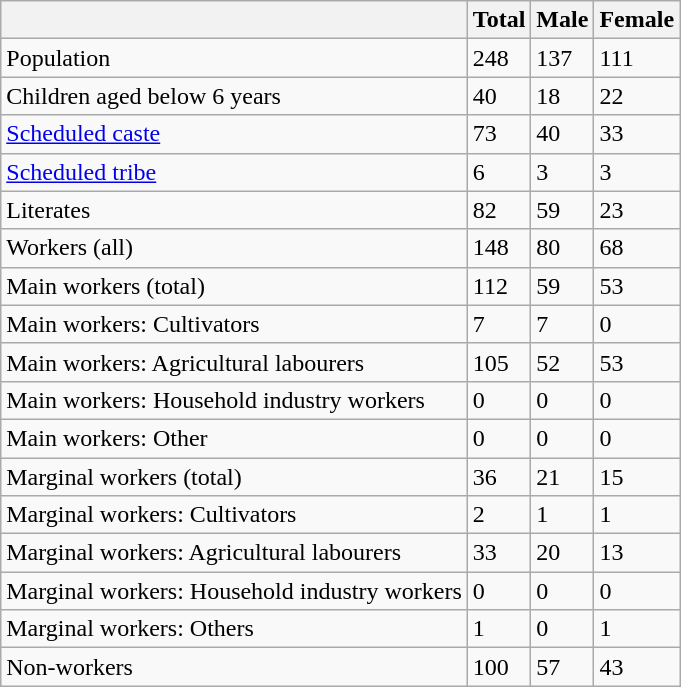<table class="wikitable sortable">
<tr>
<th></th>
<th>Total</th>
<th>Male</th>
<th>Female</th>
</tr>
<tr>
<td>Population</td>
<td>248</td>
<td>137</td>
<td>111</td>
</tr>
<tr>
<td>Children aged below 6 years</td>
<td>40</td>
<td>18</td>
<td>22</td>
</tr>
<tr>
<td><a href='#'>Scheduled caste</a></td>
<td>73</td>
<td>40</td>
<td>33</td>
</tr>
<tr>
<td><a href='#'>Scheduled tribe</a></td>
<td>6</td>
<td>3</td>
<td>3</td>
</tr>
<tr>
<td>Literates</td>
<td>82</td>
<td>59</td>
<td>23</td>
</tr>
<tr>
<td>Workers (all)</td>
<td>148</td>
<td>80</td>
<td>68</td>
</tr>
<tr>
<td>Main workers (total)</td>
<td>112</td>
<td>59</td>
<td>53</td>
</tr>
<tr>
<td>Main workers: Cultivators</td>
<td>7</td>
<td>7</td>
<td>0</td>
</tr>
<tr>
<td>Main workers: Agricultural labourers</td>
<td>105</td>
<td>52</td>
<td>53</td>
</tr>
<tr>
<td>Main workers: Household industry workers</td>
<td>0</td>
<td>0</td>
<td>0</td>
</tr>
<tr>
<td>Main workers: Other</td>
<td>0</td>
<td>0</td>
<td>0</td>
</tr>
<tr>
<td>Marginal workers (total)</td>
<td>36</td>
<td>21</td>
<td>15</td>
</tr>
<tr>
<td>Marginal workers: Cultivators</td>
<td>2</td>
<td>1</td>
<td>1</td>
</tr>
<tr>
<td>Marginal workers: Agricultural labourers</td>
<td>33</td>
<td>20</td>
<td>13</td>
</tr>
<tr>
<td>Marginal workers: Household industry workers</td>
<td>0</td>
<td>0</td>
<td>0</td>
</tr>
<tr>
<td>Marginal workers: Others</td>
<td>1</td>
<td>0</td>
<td>1</td>
</tr>
<tr>
<td>Non-workers</td>
<td>100</td>
<td>57</td>
<td>43</td>
</tr>
</table>
